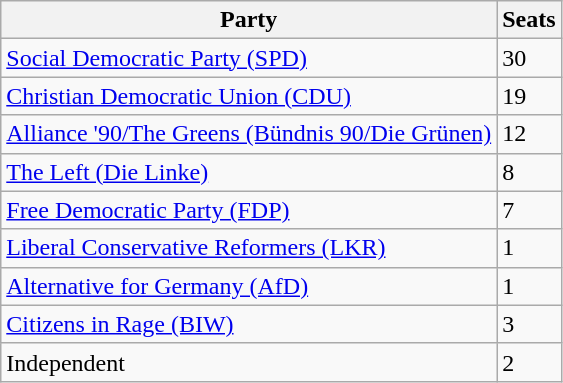<table class="wikitable">
<tr>
<th>Party</th>
<th>Seats</th>
</tr>
<tr>
<td><a href='#'>Social Democratic Party (SPD)</a></td>
<td>30</td>
</tr>
<tr>
<td><a href='#'>Christian Democratic Union (CDU)</a></td>
<td>19</td>
</tr>
<tr>
<td><a href='#'>Alliance '90/The Greens (Bündnis 90/Die Grünen)</a></td>
<td>12</td>
</tr>
<tr>
<td><a href='#'>The Left (Die Linke)</a></td>
<td>8</td>
</tr>
<tr>
<td><a href='#'>Free Democratic Party (FDP)</a></td>
<td>7</td>
</tr>
<tr>
<td><a href='#'>Liberal Conservative Reformers (LKR)</a></td>
<td>1</td>
</tr>
<tr>
<td><a href='#'>Alternative for Germany (AfD)</a></td>
<td>1</td>
</tr>
<tr>
<td><a href='#'>Citizens in Rage (BIW)</a></td>
<td>3</td>
</tr>
<tr>
<td>Independent</td>
<td>2</td>
</tr>
</table>
